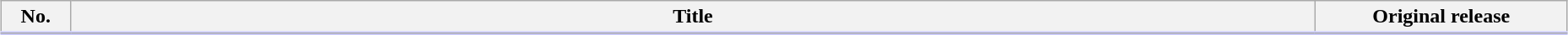<table class="wikitable" style="width:98%; margin:auto; background:#FFF;">
<tr style="border-bottom: 3px solid #CCF">
<th style="width:3em;">No.</th>
<th>Title</th>
<th style="width:12em;">Original release</th>
</tr>
<tr>
</tr>
</table>
